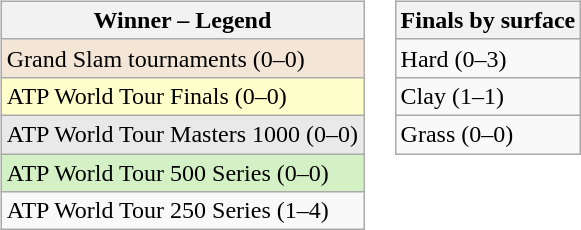<table>
<tr valign=top>
<td><br><table class=wikitable>
<tr>
<th>Winner – Legend</th>
</tr>
<tr bgcolor=#f3e6d7>
<td>Grand Slam tournaments (0–0)</td>
</tr>
<tr bgcolor=ffffcc>
<td>ATP World Tour Finals (0–0)</td>
</tr>
<tr bgcolor=#e9e9e9>
<td>ATP World Tour Masters 1000 (0–0)</td>
</tr>
<tr bgcolor=#d4f1c5>
<td>ATP World Tour 500 Series (0–0)</td>
</tr>
<tr>
<td>ATP World Tour 250 Series (1–4)</td>
</tr>
</table>
</td>
<td><br><table class="sortable wikitable">
<tr>
<th>Finals by surface</th>
</tr>
<tr>
<td>Hard (0–3)</td>
</tr>
<tr>
<td>Clay (1–1)</td>
</tr>
<tr>
<td>Grass (0–0)</td>
</tr>
</table>
</td>
</tr>
</table>
